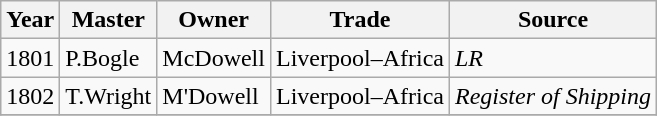<table class=" wikitable">
<tr>
<th>Year</th>
<th>Master</th>
<th>Owner</th>
<th>Trade</th>
<th>Source</th>
</tr>
<tr>
<td>1801</td>
<td>P.Bogle</td>
<td>McDowell</td>
<td>Liverpool–Africa</td>
<td><em>LR</em></td>
</tr>
<tr>
<td>1802</td>
<td>T.Wright</td>
<td>M'Dowell</td>
<td>Liverpool–Africa</td>
<td><em>Register of Shipping</em></td>
</tr>
<tr>
</tr>
</table>
